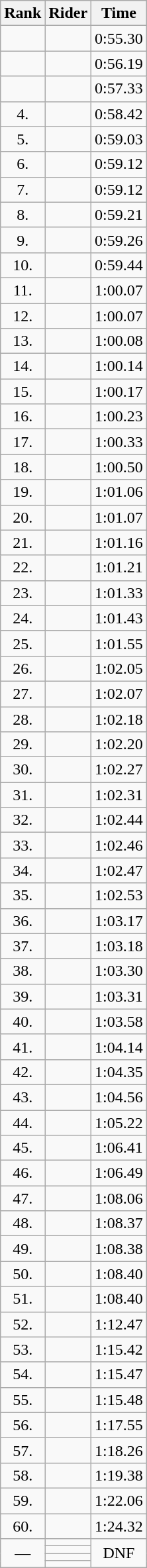<table class=wikitable>
<tr>
<th>Rank</th>
<th>Rider</th>
<th>Time</th>
</tr>
<tr>
<td align="center"></td>
<td></td>
<td align="center">0:55.30</td>
</tr>
<tr>
<td align="center"></td>
<td></td>
<td align="center">0:56.19</td>
</tr>
<tr>
<td align="center"></td>
<td></td>
<td align="center">0:57.33</td>
</tr>
<tr>
<td align="center">4.</td>
<td></td>
<td align="center">0:58.42</td>
</tr>
<tr>
<td align="center">5.</td>
<td></td>
<td align="center">0:59.03</td>
</tr>
<tr>
<td align="center">6.</td>
<td></td>
<td align="center">0:59.12</td>
</tr>
<tr>
<td align="center">7.</td>
<td></td>
<td align="center">0:59.12</td>
</tr>
<tr>
<td align="center">8.</td>
<td></td>
<td align="center">0:59.21</td>
</tr>
<tr>
<td align="center">9.</td>
<td></td>
<td align="center">0:59.26</td>
</tr>
<tr>
<td align="center">10.</td>
<td></td>
<td align="center">0:59.44</td>
</tr>
<tr>
<td align="center">11.</td>
<td></td>
<td align="center">1:00.07</td>
</tr>
<tr>
<td align="center">12.</td>
<td></td>
<td align="center">1:00.07</td>
</tr>
<tr>
<td align="center">13.</td>
<td></td>
<td align="center">1:00.08</td>
</tr>
<tr>
<td align="center">14.</td>
<td></td>
<td align="center">1:00.14</td>
</tr>
<tr>
<td align="center">15.</td>
<td></td>
<td align="center">1:00.17</td>
</tr>
<tr>
<td align="center">16.</td>
<td></td>
<td align="center">1:00.23</td>
</tr>
<tr>
<td align="center">17.</td>
<td></td>
<td align="center">1:00.33</td>
</tr>
<tr>
<td align="center">18.</td>
<td></td>
<td align="center">1:00.50</td>
</tr>
<tr>
<td align="center">19.</td>
<td></td>
<td align="center">1:01.06</td>
</tr>
<tr>
<td align="center">20.</td>
<td></td>
<td align="center">1:01.07</td>
</tr>
<tr>
<td align="center">21.</td>
<td></td>
<td align="center">1:01.16</td>
</tr>
<tr>
<td align="center">22.</td>
<td></td>
<td align="center">1:01.21</td>
</tr>
<tr>
<td align="center">23.</td>
<td></td>
<td align="center">1:01.33</td>
</tr>
<tr>
<td align="center">24.</td>
<td></td>
<td align="center">1:01.43</td>
</tr>
<tr>
<td align="center">25.</td>
<td></td>
<td align="center">1:01.55</td>
</tr>
<tr>
<td align="center">26.</td>
<td></td>
<td align="center">1:02.05</td>
</tr>
<tr>
<td align="center">27.</td>
<td></td>
<td align="center">1:02.07</td>
</tr>
<tr>
<td align="center">28.</td>
<td></td>
<td align="center">1:02.18</td>
</tr>
<tr>
<td align="center">29.</td>
<td></td>
<td align="center">1:02.20</td>
</tr>
<tr>
<td align="center">30.</td>
<td></td>
<td align="center">1:02.27</td>
</tr>
<tr>
<td align="center">31.</td>
<td></td>
<td align="center">1:02.31</td>
</tr>
<tr>
<td align="center">32.</td>
<td></td>
<td align="center">1:02.44</td>
</tr>
<tr>
<td align="center">33.</td>
<td></td>
<td align="center">1:02.46</td>
</tr>
<tr>
<td align="center">34.</td>
<td></td>
<td align="center">1:02.47</td>
</tr>
<tr>
<td align="center">35.</td>
<td></td>
<td align="center">1:02.53</td>
</tr>
<tr>
<td align="center">36.</td>
<td></td>
<td align="center">1:03.17</td>
</tr>
<tr>
<td align="center">37.</td>
<td></td>
<td align="center">1:03.18</td>
</tr>
<tr>
<td align="center">38.</td>
<td></td>
<td align="center">1:03.30</td>
</tr>
<tr>
<td align="center">39.</td>
<td></td>
<td align="center">1:03.31</td>
</tr>
<tr>
<td align="center">40.</td>
<td></td>
<td align="center">1:03.58</td>
</tr>
<tr>
<td align="center">41.</td>
<td></td>
<td align="center">1:04.14</td>
</tr>
<tr>
<td align="center">42.</td>
<td></td>
<td align="center">1:04.35</td>
</tr>
<tr>
<td align="center">43.</td>
<td></td>
<td align="center">1:04.56</td>
</tr>
<tr>
<td align="center">44.</td>
<td></td>
<td align="center">1:05.22</td>
</tr>
<tr>
<td align="center">45.</td>
<td></td>
<td align="center">1:06.41</td>
</tr>
<tr>
<td align="center">46.</td>
<td></td>
<td align="center">1:06.49</td>
</tr>
<tr>
<td align="center">47.</td>
<td></td>
<td align="center">1:08.06</td>
</tr>
<tr>
<td align="center">48.</td>
<td></td>
<td align="center">1:08.37</td>
</tr>
<tr>
<td align="center">49.</td>
<td></td>
<td align="center">1:08.38</td>
</tr>
<tr>
<td align="center">50.</td>
<td></td>
<td align="center">1:08.40</td>
</tr>
<tr>
<td align="center">51.</td>
<td></td>
<td align="center">1:08.40</td>
</tr>
<tr>
<td align="center">52.</td>
<td></td>
<td align="center">1:12.47</td>
</tr>
<tr>
<td align="center">53.</td>
<td></td>
<td align="center">1:15.42</td>
</tr>
<tr>
<td align="center">54.</td>
<td></td>
<td align="center">1:15.47</td>
</tr>
<tr>
<td align="center">55.</td>
<td></td>
<td align="center">1:15.48</td>
</tr>
<tr>
<td align="center">56.</td>
<td></td>
<td align="center">1:17.55</td>
</tr>
<tr>
<td align="center">57.</td>
<td></td>
<td align="center">1:18.26</td>
</tr>
<tr>
<td align="center">58.</td>
<td></td>
<td align="center">1:19.38</td>
</tr>
<tr>
<td align="center">59.</td>
<td></td>
<td align="center">1:22.06</td>
</tr>
<tr>
<td align="center">60.</td>
<td></td>
<td align="center">1:24.32</td>
</tr>
<tr>
<td rowspan="4" align="center">—</td>
<td></td>
<td rowspan="4" align="center">DNF</td>
</tr>
<tr>
<td></td>
</tr>
<tr>
<td></td>
</tr>
<tr>
<td></td>
</tr>
</table>
